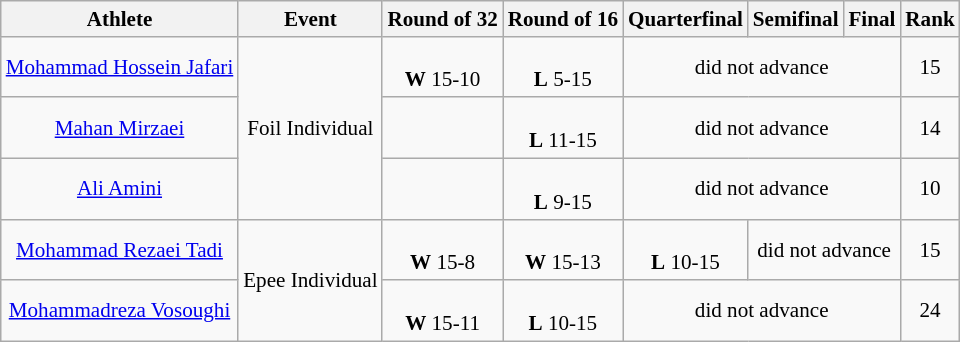<table class=wikitable style=font-size:88%;text-align:center>
<tr>
<th>Athlete</th>
<th>Event</th>
<th>Round of 32</th>
<th>Round of 16</th>
<th>Quarterfinal</th>
<th>Semifinal</th>
<th>Final</th>
<th>Rank</th>
</tr>
<tr>
<td><a href='#'>Mohammad Hossein Jafari</a></td>
<td rowspan=3>Foil Individual</td>
<td><br><strong>W</strong> 15-10</td>
<td><br><strong>L</strong> 5-15</td>
<td colspan=3>did not advance</td>
<td>15</td>
</tr>
<tr>
<td><a href='#'>Mahan Mirzaei</a></td>
<td></td>
<td><br><strong>L</strong> 11-15</td>
<td colspan=3>did not advance</td>
<td>14</td>
</tr>
<tr>
<td><a href='#'>Ali Amini</a></td>
<td></td>
<td><br><strong>L</strong> 9-15</td>
<td colspan=3>did not advance</td>
<td>10</td>
</tr>
<tr>
<td><a href='#'>Mohammad Rezaei Tadi</a></td>
<td rowspan=2>Epee Individual</td>
<td><br><strong>W</strong> 15-8</td>
<td><br><strong>W</strong> 15-13</td>
<td><br><strong>L</strong> 10-15</td>
<td colspan=2>did not advance</td>
<td>15</td>
</tr>
<tr>
<td><a href='#'>Mohammadreza Vosoughi</a></td>
<td><br><strong>W</strong> 15-11</td>
<td><br><strong>L</strong> 10-15</td>
<td colspan=3>did not advance</td>
<td>24</td>
</tr>
</table>
